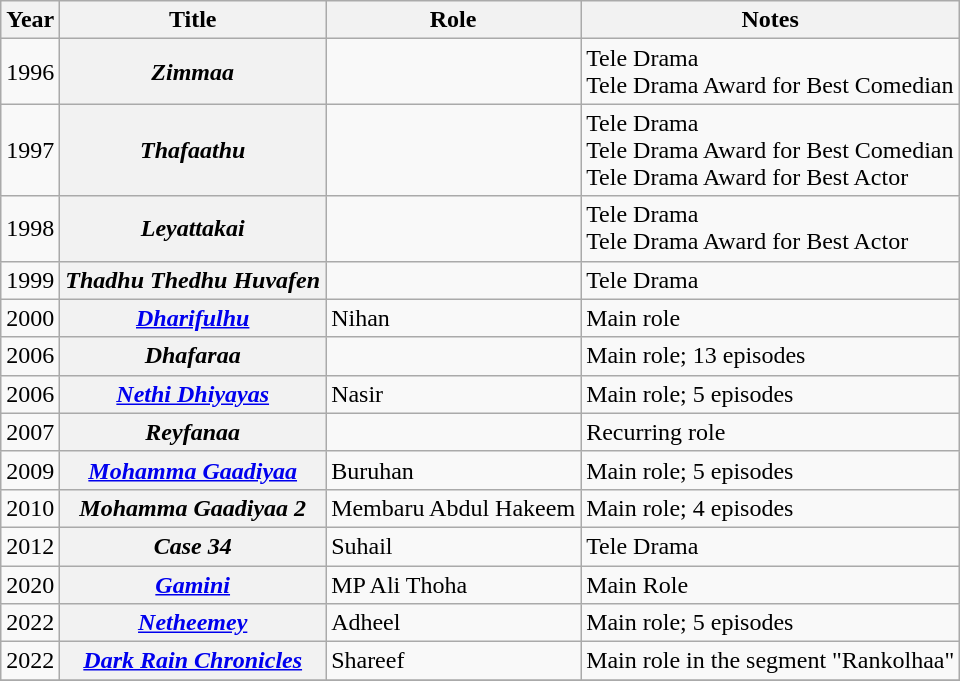<table class="wikitable">
<tr>
<th>Year</th>
<th>Title</th>
<th>Role</th>
<th>Notes</th>
</tr>
<tr>
<td>1996</td>
<th scope="row"><em>Zimmaa</em></th>
<td></td>
<td>Tele Drama<br>Tele Drama Award for Best Comedian</td>
</tr>
<tr>
<td>1997</td>
<th scope="row"><em>Thafaathu</em></th>
<td></td>
<td>Tele Drama<br>Tele Drama Award for Best Comedian<br>Tele Drama Award for Best Actor</td>
</tr>
<tr>
<td>1998</td>
<th scope="row"><em>Leyattakai</em></th>
<td></td>
<td>Tele Drama<br>Tele Drama Award for Best Actor</td>
</tr>
<tr>
<td>1999</td>
<th scope="row"><em>Thadhu Thedhu Huvafen</em></th>
<td></td>
<td>Tele Drama</td>
</tr>
<tr>
<td>2000</td>
<th scope="row"><em><a href='#'>Dharifulhu</a></em></th>
<td>Nihan</td>
<td>Main role</td>
</tr>
<tr>
<td>2006</td>
<th scope="row"><em>Dhafaraa</em></th>
<td></td>
<td>Main role; 13 episodes</td>
</tr>
<tr>
<td>2006</td>
<th scope="row"><em><a href='#'>Nethi Dhiyayas</a></em></th>
<td>Nasir</td>
<td>Main role; 5 episodes</td>
</tr>
<tr>
<td>2007</td>
<th scope="row"><em>Reyfanaa</em></th>
<td></td>
<td>Recurring role</td>
</tr>
<tr>
<td>2009</td>
<th scope="row"><em><a href='#'>Mohamma Gaadiyaa</a></em></th>
<td>Buruhan</td>
<td>Main role; 5 episodes</td>
</tr>
<tr>
<td>2010</td>
<th scope="row"><em>Mohamma Gaadiyaa 2</em></th>
<td>Membaru Abdul Hakeem</td>
<td>Main role; 4 episodes</td>
</tr>
<tr>
<td>2012</td>
<th scope="row"><em>Case 34</em></th>
<td>Suhail</td>
<td>Tele Drama</td>
</tr>
<tr>
<td>2020</td>
<th scope="row"><em><a href='#'>Gamini</a></em></th>
<td>MP Ali Thoha</td>
<td>Main Role</td>
</tr>
<tr>
<td>2022</td>
<th scope="row"><em><a href='#'>Netheemey</a></em></th>
<td>Adheel</td>
<td>Main role; 5 episodes</td>
</tr>
<tr>
<td>2022</td>
<th scope="row"><em><a href='#'>Dark Rain Chronicles</a></em></th>
<td>Shareef</td>
<td>Main role in the segment "Rankolhaa"</td>
</tr>
<tr>
</tr>
</table>
